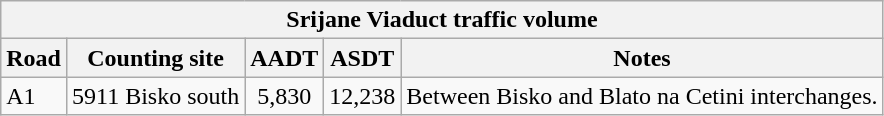<table class="wikitable">
<tr>
<td colspan=5 style="background:#f2f2f2;" align=center style=margin-top:15><strong>Srijane Viaduct traffic volume</strong></td>
</tr>
<tr>
<td align=center style="background:#f2f2f2;"><strong>Road</strong></td>
<td align=center style="background:#f2f2f2;"><strong>Counting site</strong></td>
<td align=center style="background:#f2f2f2;"><strong>AADT</strong></td>
<td align=center style="background:#f2f2f2;"><strong>ASDT</strong></td>
<td align=center style="background:#f2f2f2;"><strong>Notes</strong></td>
</tr>
<tr>
<td> A1</td>
<td>5911 Bisko south</td>
<td align=center>5,830</td>
<td align=center>12,238</td>
<td>Between Bisko and Blato na Cetini interchanges.</td>
</tr>
</table>
